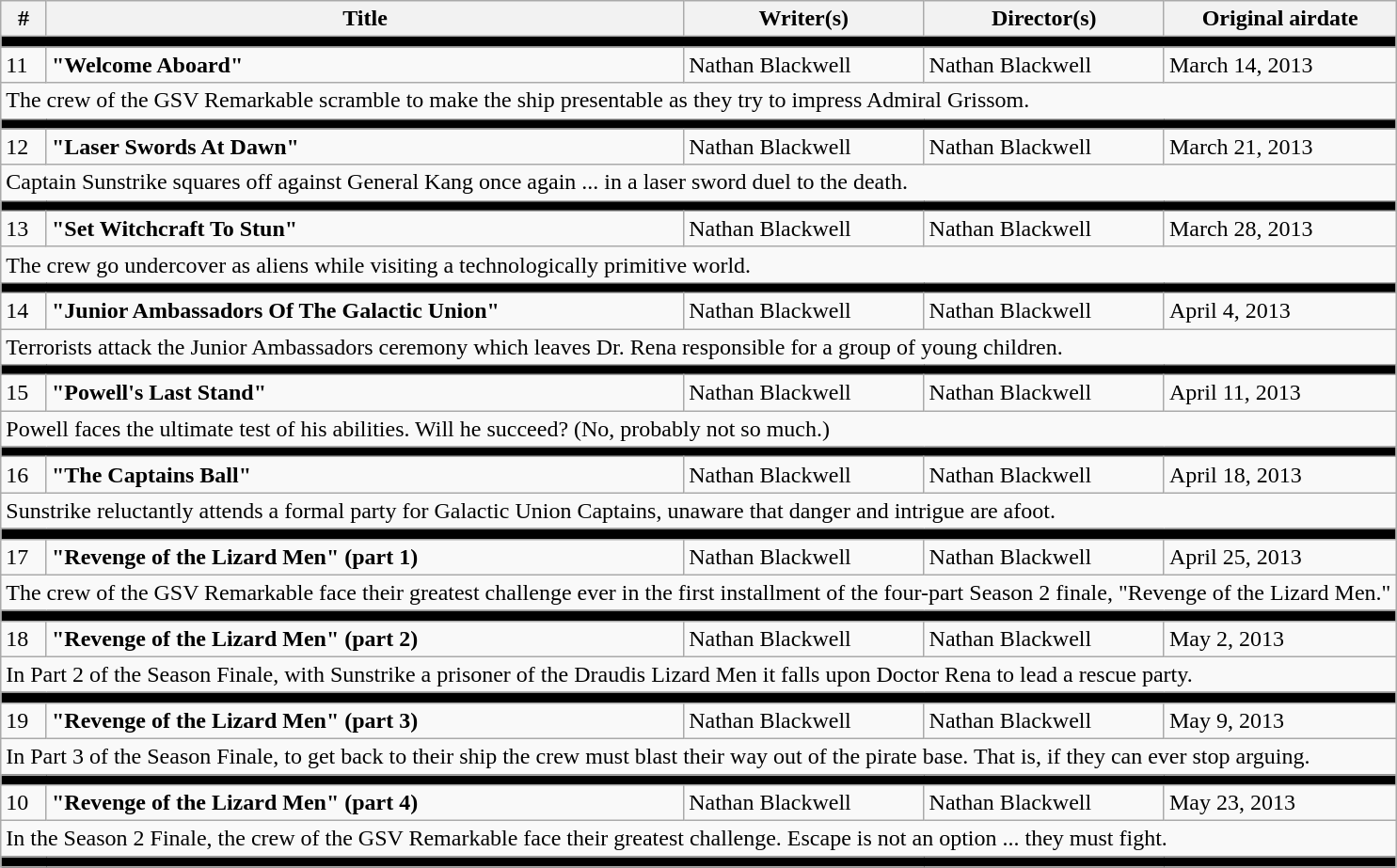<table class="wikitable">
<tr>
<th>#</th>
<th>Title</th>
<th>Writer(s)</th>
<th>Director(s)</th>
<th>Original airdate</th>
</tr>
<tr>
<td colspan="6" bgcolor="#000000"></td>
</tr>
<tr>
<td>11</td>
<td><strong>"Welcome Aboard"</strong></td>
<td>Nathan Blackwell</td>
<td>Nathan Blackwell</td>
<td>March 14, 2013</td>
</tr>
<tr>
<td colspan="6">The crew of the GSV Remarkable scramble to make the ship presentable as they try to impress Admiral Grissom.</td>
</tr>
<tr>
<td colspan="6" bgcolor="#000000"></td>
</tr>
<tr>
<td>12</td>
<td><strong>"Laser Swords At Dawn"</strong></td>
<td>Nathan Blackwell</td>
<td>Nathan Blackwell</td>
<td>March 21, 2013</td>
</tr>
<tr>
<td colspan="6">Captain Sunstrike squares off against General Kang once again ... in a laser sword duel to the death.</td>
</tr>
<tr>
<td colspan="6" bgcolor="#000000"></td>
</tr>
<tr>
<td>13</td>
<td><strong>"Set Witchcraft To Stun"</strong></td>
<td>Nathan Blackwell</td>
<td>Nathan Blackwell</td>
<td>March 28, 2013</td>
</tr>
<tr>
<td colspan="6">The crew go undercover as aliens while visiting a technologically primitive world.</td>
</tr>
<tr>
<td colspan="6" bgcolor="#000000"></td>
</tr>
<tr>
<td>14</td>
<td><strong>"Junior Ambassadors Of The Galactic Union"</strong></td>
<td>Nathan Blackwell</td>
<td>Nathan Blackwell</td>
<td>April 4, 2013</td>
</tr>
<tr>
<td colspan="6">Terrorists attack the Junior Ambassadors ceremony which leaves Dr. Rena responsible for a group of young children.</td>
</tr>
<tr>
<td colspan="6" bgcolor="#000000"></td>
</tr>
<tr>
<td>15</td>
<td><strong>"Powell's Last Stand"</strong></td>
<td>Nathan Blackwell</td>
<td>Nathan Blackwell</td>
<td>April 11, 2013</td>
</tr>
<tr>
<td colspan="6">Powell faces the ultimate test of his abilities.  Will he succeed?  (No, probably not so much.)</td>
</tr>
<tr>
<td colspan="6" bgcolor="#000000"></td>
</tr>
<tr>
<td>16</td>
<td><strong>"The Captains Ball"</strong></td>
<td>Nathan Blackwell</td>
<td>Nathan Blackwell</td>
<td>April 18, 2013</td>
</tr>
<tr>
<td colspan="6">Sunstrike reluctantly attends a formal party for Galactic Union Captains, unaware that danger and intrigue are afoot.</td>
</tr>
<tr>
<td colspan="6" bgcolor="#000000"></td>
</tr>
<tr>
<td>17</td>
<td><strong>"Revenge of the Lizard Men" (part 1)</strong></td>
<td>Nathan Blackwell</td>
<td>Nathan Blackwell</td>
<td>April 25, 2013</td>
</tr>
<tr>
<td colspan="6">The crew of the GSV Remarkable face their greatest challenge ever in the first installment of the four-part Season 2 finale, "Revenge of the Lizard Men."</td>
</tr>
<tr>
<td colspan="6" bgcolor="#000000"></td>
</tr>
<tr>
<td>18</td>
<td><strong>"Revenge of the Lizard Men" (part 2)</strong></td>
<td>Nathan Blackwell</td>
<td>Nathan Blackwell</td>
<td>May 2, 2013</td>
</tr>
<tr>
<td colspan="6">In Part 2 of the Season Finale, with Sunstrike a prisoner of the Draudis Lizard Men it falls upon Doctor Rena to lead a rescue party.</td>
</tr>
<tr>
<td colspan="6" bgcolor="#000000"></td>
</tr>
<tr>
<td>19</td>
<td><strong>"Revenge of the Lizard Men" (part 3)</strong></td>
<td>Nathan Blackwell</td>
<td>Nathan Blackwell</td>
<td>May 9, 2013</td>
</tr>
<tr>
<td colspan="6">In Part 3 of the Season Finale, to get back to their ship the crew must blast their way out of the pirate base.  That is, if they can ever stop arguing.</td>
</tr>
<tr>
<td colspan="6" bgcolor="#000000"></td>
</tr>
<tr>
<td>10</td>
<td><strong>"Revenge of the Lizard Men" (part 4)</strong></td>
<td>Nathan Blackwell</td>
<td>Nathan Blackwell</td>
<td>May 23, 2013</td>
</tr>
<tr>
<td colspan="6">In the Season 2 Finale, the crew of the GSV Remarkable face their greatest challenge.  Escape is not an option ... they must fight.</td>
</tr>
<tr>
<td colspan="6" bgcolor="#000000"></td>
</tr>
</table>
